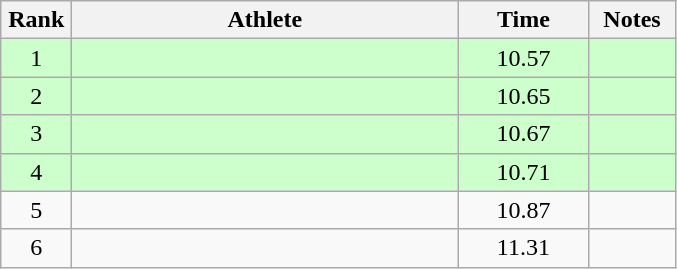<table class="wikitable sortable" style="text-align:center">
<tr>
<th width=40>Rank</th>
<th width=250>Athlete</th>
<th width=80>Time</th>
<th width=50>Notes</th>
</tr>
<tr bgcolor=ccffcc>
<td>1</td>
<td align=left></td>
<td>10.57</td>
<td></td>
</tr>
<tr bgcolor=ccffcc>
<td>2</td>
<td align=left></td>
<td>10.65</td>
<td></td>
</tr>
<tr bgcolor=ccffcc>
<td>3</td>
<td align=left></td>
<td>10.67</td>
<td></td>
</tr>
<tr bgcolor=ccffcc>
<td>4</td>
<td align=left></td>
<td>10.71</td>
<td></td>
</tr>
<tr>
<td>5</td>
<td align=left></td>
<td>10.87</td>
<td></td>
</tr>
<tr>
<td>6</td>
<td align=left></td>
<td>11.31</td>
<td></td>
</tr>
</table>
